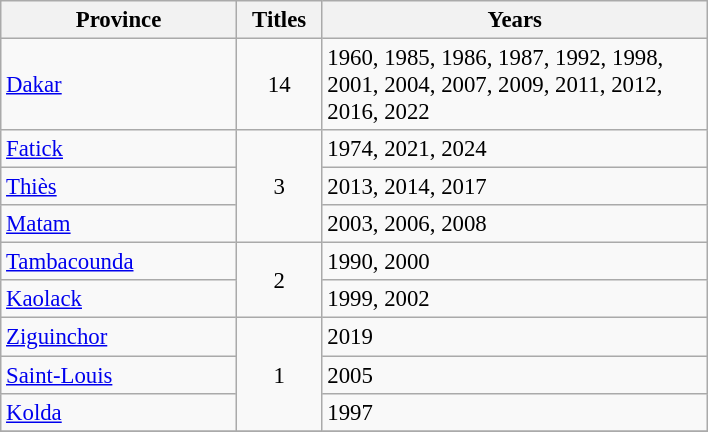<table class="wikitable " style="font-size: 95%;">
<tr>
<th width="150">Province</th>
<th width="50">Titles</th>
<th width="250">Years</th>
</tr>
<tr>
<td><a href='#'>Dakar</a></td>
<td rowspan="1" style="text-align: center">14</td>
<td>1960, 1985, 1986, 1987, 1992, 1998, 2001, 2004, 2007, 2009, 2011, 2012, 2016, 2022</td>
</tr>
<tr>
<td><a href='#'>Fatick</a></td>
<td rowspan="3" style="text-align:center">3</td>
<td>1974, 2021, 2024</td>
</tr>
<tr>
<td><a href='#'>Thiès</a></td>
<td>2013, 2014, 2017</td>
</tr>
<tr>
<td><a href='#'>Matam</a></td>
<td>2003, 2006, 2008</td>
</tr>
<tr>
<td><a href='#'>Tambacounda</a></td>
<td rowspan="2" style="text-align:center">2</td>
<td>1990, 2000</td>
</tr>
<tr>
<td><a href='#'>Kaolack</a></td>
<td>1999, 2002</td>
</tr>
<tr>
<td><a href='#'>Ziguinchor</a></td>
<td rowspan="3" style="text-align:center">1</td>
<td>2019</td>
</tr>
<tr>
<td><a href='#'>Saint-Louis</a></td>
<td>2005</td>
</tr>
<tr>
<td><a href='#'>Kolda</a></td>
<td>1997</td>
</tr>
<tr>
</tr>
</table>
